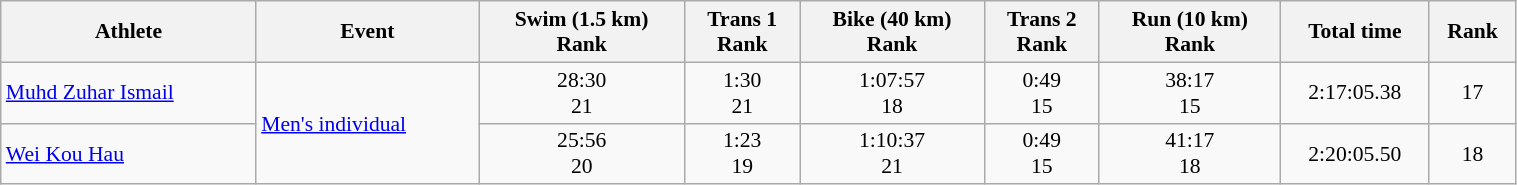<table class=wikitable width="80%" style="font-size:90%; text-align:center">
<tr>
<th>Athlete</th>
<th>Event</th>
<th>Swim (1.5 km)<br>Rank</th>
<th>Trans 1<br>Rank</th>
<th>Bike (40 km)<br>Rank</th>
<th>Trans 2<br>Rank</th>
<th>Run (10 km)<br>Rank</th>
<th>Total time</th>
<th>Rank</th>
</tr>
<tr>
<td align=left><a href='#'>Muhd Zuhar Ismail</a></td>
<td align=left rowspan=2><a href='#'>Men's individual</a></td>
<td>28:30<br>21</td>
<td>1:30<br>21</td>
<td>1:07:57<br>18</td>
<td>0:49<br>15</td>
<td>38:17<br>15</td>
<td>2:17:05.38</td>
<td>17</td>
</tr>
<tr>
<td align=left><a href='#'>Wei Kou Hau</a></td>
<td>25:56<br>20</td>
<td>1:23<br>19</td>
<td>1:10:37<br>21</td>
<td>0:49<br>15</td>
<td>41:17<br>18</td>
<td>2:20:05.50</td>
<td>18</td>
</tr>
</table>
